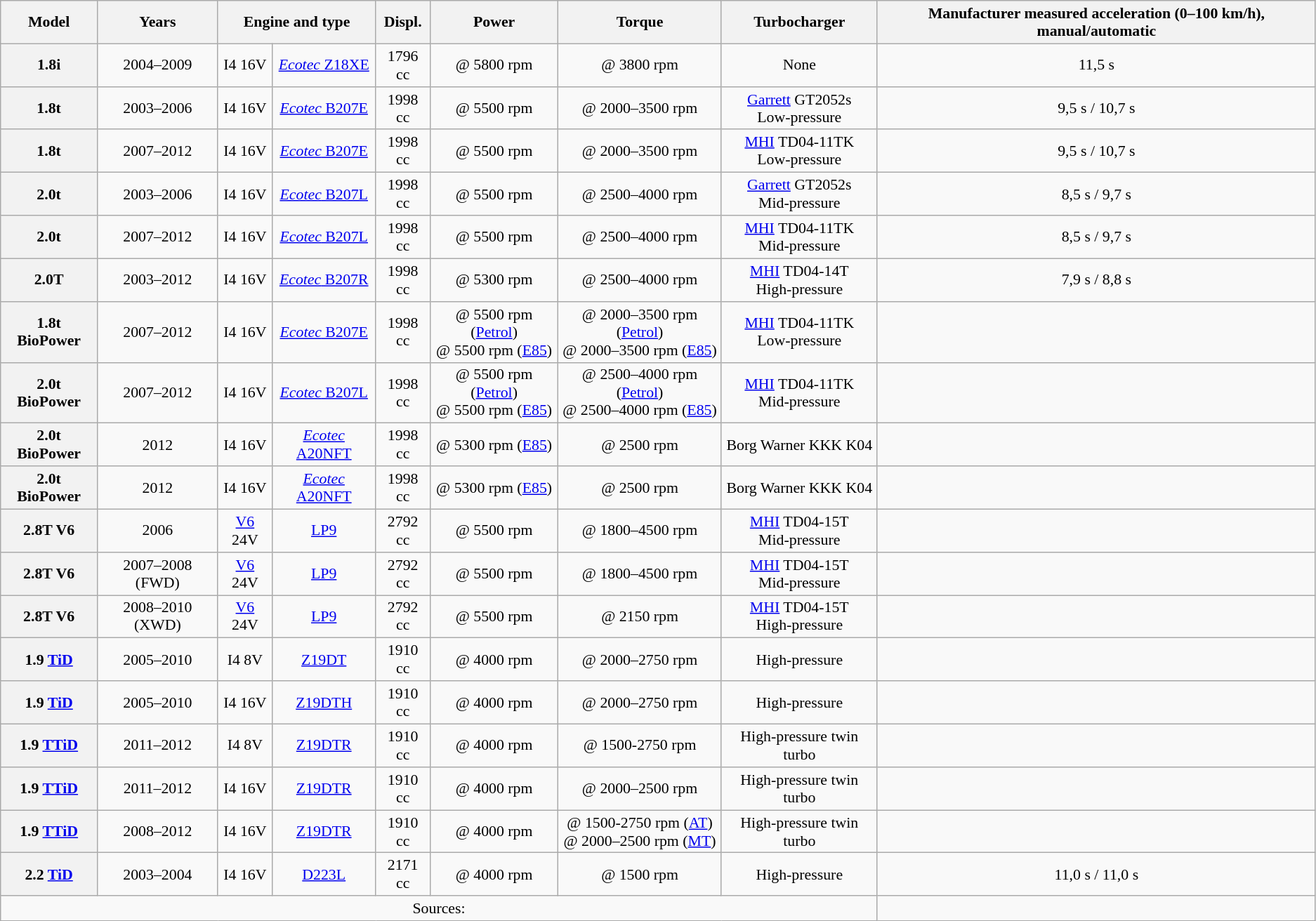<table class="wikitable" style="text-align:center; font-size:91%;">
<tr>
<th>Model</th>
<th>Years</th>
<th colspan="2">Engine and type</th>
<th>Displ.</th>
<th>Power</th>
<th>Torque</th>
<th>Turbocharger</th>
<th>Manufacturer measured acceleration (0–100 km/h), manual/automatic</th>
</tr>
<tr>
<th>1.8i</th>
<td>2004–2009</td>
<td>I4 16V</td>
<td><a href='#'><em>Ecotec</em> Z18XE</a></td>
<td>1796 cc</td>
<td> @ 5800 rpm</td>
<td> @ 3800 rpm</td>
<td>None</td>
<td>11,5 s</td>
</tr>
<tr>
<th>1.8t</th>
<td>2003–2006</td>
<td>I4 16V</td>
<td><a href='#'><em>Ecotec</em> B207E</a></td>
<td>1998 cc</td>
<td> @ 5500 rpm</td>
<td> @ 2000–3500 rpm</td>
<td><a href='#'>Garrett</a> GT2052s<br>Low-pressure<br></td>
<td>9,5 s / 10,7 s</td>
</tr>
<tr>
<th>1.8t</th>
<td>2007–2012</td>
<td>I4 16V</td>
<td><a href='#'><em>Ecotec</em> B207E</a></td>
<td>1998 cc</td>
<td> @ 5500 rpm</td>
<td> @ 2000–3500 rpm</td>
<td><a href='#'>MHI</a> TD04-11TK<br>Low-pressure<br></td>
<td>9,5 s / 10,7 s</td>
</tr>
<tr>
<th>2.0t</th>
<td>2003–2006</td>
<td>I4 16V</td>
<td><a href='#'><em>Ecotec</em> B207L</a></td>
<td>1998 cc</td>
<td> @ 5500 rpm</td>
<td> @ 2500–4000 rpm</td>
<td><a href='#'>Garrett</a> GT2052s<br>Mid-pressure<br></td>
<td>8,5 s / 9,7 s</td>
</tr>
<tr>
<th>2.0t</th>
<td>2007–2012</td>
<td>I4 16V</td>
<td><a href='#'><em>Ecotec</em> B207L</a></td>
<td>1998 cc</td>
<td> @ 5500 rpm</td>
<td> @ 2500–4000 rpm</td>
<td><a href='#'>MHI</a> TD04-11TK<br>Mid-pressure<br></td>
<td>8,5 s / 9,7 s</td>
</tr>
<tr>
<th>2.0T</th>
<td>2003–2012</td>
<td>I4 16V</td>
<td><a href='#'><em>Ecotec</em> B207R</a></td>
<td>1998 cc</td>
<td> @ 5300 rpm</td>
<td> @ 2500–4000 rpm</td>
<td><a href='#'>MHI</a> TD04-14T<br>High-pressure<br></td>
<td>7,9 s / 8,8 s</td>
</tr>
<tr>
<th>1.8t BioPower</th>
<td>2007–2012</td>
<td>I4 16V</td>
<td><a href='#'><em>Ecotec</em> B207E</a></td>
<td>1998 cc</td>
<td> @ 5500 rpm (<a href='#'>Petrol</a>)<br> @ 5500 rpm (<a href='#'>E85</a>)</td>
<td> @ 2000–3500 rpm (<a href='#'>Petrol</a>)<br> @ 2000–3500 rpm (<a href='#'>E85</a>)</td>
<td><a href='#'>MHI</a> TD04-11TK<br>Low-pressure<br></td>
<td></td>
</tr>
<tr>
<th>2.0t BioPower</th>
<td>2007–2012</td>
<td>I4 16V</td>
<td><a href='#'><em>Ecotec</em> B207L</a></td>
<td>1998 cc</td>
<td> @ 5500 rpm (<a href='#'>Petrol</a>)<br> @ 5500 rpm (<a href='#'>E85</a>)</td>
<td> @ 2500–4000 rpm (<a href='#'>Petrol</a>)<br> @ 2500–4000 rpm (<a href='#'>E85</a>)</td>
<td><a href='#'>MHI</a> TD04-11TK<br>Mid-pressure<br></td>
<td></td>
</tr>
<tr>
<th>2.0t BioPower</th>
<td>2012</td>
<td>I4 16V</td>
<td><a href='#'><em>Ecotec</em> A20NFT</a></td>
<td>1998 cc</td>
<td> @ 5300 rpm (<a href='#'>E85</a>)</td>
<td> @ 2500 rpm</td>
<td>Borg Warner KKK K04</td>
<td></td>
</tr>
<tr>
<th>2.0t BioPower</th>
<td>2012</td>
<td>I4 16V</td>
<td><a href='#'><em>Ecotec</em> A20NFT</a></td>
<td>1998 cc</td>
<td> @ 5300 rpm (<a href='#'>E85</a>)</td>
<td> @ 2500 rpm</td>
<td>Borg Warner KKK K04</td>
<td></td>
</tr>
<tr>
<th>2.8T V6</th>
<td>2006</td>
<td><a href='#'>V6</a> 24V</td>
<td><a href='#'>LP9</a></td>
<td>2792 cc</td>
<td> @ 5500 rpm</td>
<td> @ 1800–4500 rpm</td>
<td><a href='#'>MHI</a> TD04-15T<br>Mid-pressure<br></td>
<td></td>
</tr>
<tr>
<th>2.8T V6</th>
<td>2007–2008 (FWD)</td>
<td><a href='#'>V6</a> 24V</td>
<td><a href='#'>LP9</a></td>
<td>2792 cc</td>
<td> @ 5500 rpm</td>
<td> @ 1800–4500 rpm</td>
<td><a href='#'>MHI</a> TD04-15T<br>Mid-pressure<br></td>
<td></td>
</tr>
<tr>
<th>2.8T V6</th>
<td>2008–2010 (XWD)</td>
<td><a href='#'>V6</a> 24V</td>
<td><a href='#'>LP9</a></td>
<td>2792 cc</td>
<td> @ 5500 rpm</td>
<td> @ 2150 rpm</td>
<td><a href='#'>MHI</a> TD04-15T<br>High-pressure<br></td>
<td></td>
</tr>
<tr>
<th>1.9 <a href='#'>TiD</a></th>
<td>2005–2010</td>
<td>I4 8V</td>
<td><a href='#'>Z19DT</a></td>
<td>1910 cc</td>
<td> @ 4000 rpm</td>
<td> @ 2000–2750 rpm</td>
<td>High-pressure</td>
<td></td>
</tr>
<tr>
<th>1.9 <a href='#'>TiD</a></th>
<td>2005–2010</td>
<td>I4 16V</td>
<td><a href='#'>Z19DTH</a></td>
<td>1910 cc</td>
<td> @ 4000 rpm</td>
<td> @ 2000–2750 rpm</td>
<td>High-pressure</td>
<td></td>
</tr>
<tr>
<th>1.9 <a href='#'>TTiD</a></th>
<td>2011–2012</td>
<td>I4 8V</td>
<td><a href='#'>Z19DTR</a></td>
<td>1910 cc</td>
<td> @ 4000 rpm</td>
<td> @ 1500-2750 rpm</td>
<td>High-pressure twin turbo</td>
<td></td>
</tr>
<tr>
<th>1.9 <a href='#'>TTiD</a></th>
<td>2011–2012</td>
<td>I4 16V</td>
<td><a href='#'>Z19DTR</a></td>
<td>1910 cc</td>
<td> @ 4000 rpm</td>
<td> @ 2000–2500 rpm</td>
<td>High-pressure twin turbo</td>
<td></td>
</tr>
<tr>
<th>1.9 <a href='#'>TTiD</a></th>
<td>2008–2012</td>
<td>I4 16V</td>
<td><a href='#'>Z19DTR</a></td>
<td>1910 cc</td>
<td> @ 4000 rpm</td>
<td> @ 1500-2750 rpm (<a href='#'>AT</a>) <br>  @ 2000–2500 rpm (<a href='#'>MT</a>)</td>
<td>High-pressure twin turbo</td>
<td></td>
</tr>
<tr>
<th>2.2 <a href='#'>TiD</a></th>
<td>2003–2004</td>
<td>I4 16V</td>
<td><a href='#'>D223L</a></td>
<td>2171 cc</td>
<td> @ 4000 rpm</td>
<td> @ 1500 rpm</td>
<td>High-pressure<br></td>
<td>11,0 s / 11,0 s</td>
</tr>
<tr>
<td colspan="8">Sources:</td>
<td></td>
</tr>
</table>
